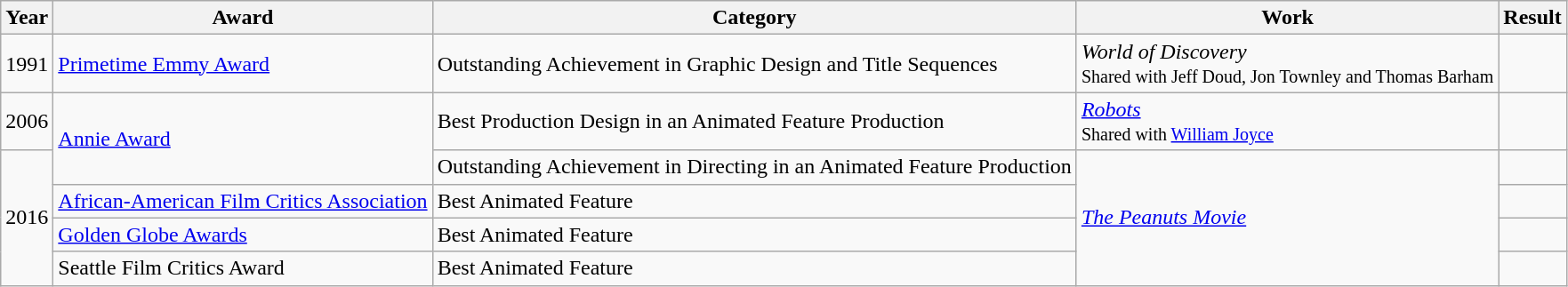<table class="wikitable">
<tr>
<th>Year</th>
<th>Award</th>
<th>Category</th>
<th>Work</th>
<th>Result</th>
</tr>
<tr>
<td>1991</td>
<td><a href='#'>Primetime Emmy Award</a></td>
<td>Outstanding Achievement in Graphic Design and Title Sequences</td>
<td><em>World of Discovery</em><br><small>Shared with Jeff Doud, Jon Townley and Thomas Barham</small></td>
<td></td>
</tr>
<tr>
<td>2006</td>
<td rowspan="2"><a href='#'>Annie Award</a></td>
<td>Best Production Design in an Animated Feature Production</td>
<td><em><a href='#'>Robots</a></em><br><small>Shared with <a href='#'>William Joyce</a></small></td>
<td></td>
</tr>
<tr>
<td rowspan="4">2016</td>
<td>Outstanding Achievement in Directing in an Animated Feature Production</td>
<td rowspan="4"><em><a href='#'>The Peanuts Movie</a></em></td>
<td></td>
</tr>
<tr>
<td><a href='#'>African-American Film Critics Association</a></td>
<td>Best Animated Feature</td>
<td></td>
</tr>
<tr>
<td><a href='#'>Golden Globe Awards</a></td>
<td>Best Animated Feature</td>
<td></td>
</tr>
<tr>
<td>Seattle Film Critics Award</td>
<td>Best Animated Feature</td>
<td></td>
</tr>
</table>
